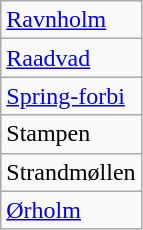<table class="wikitable" style="float:left; margin-right:1em">
<tr>
<td><a href='#'>Ravnholm</a></td>
</tr>
<tr>
<td><a href='#'>Raadvad</a></td>
</tr>
<tr>
<td><a href='#'>Spring-forbi</a></td>
</tr>
<tr>
<td>Stampen</td>
</tr>
<tr>
<td>Strandmøllen</td>
</tr>
<tr>
<td><a href='#'>Ørholm</a></td>
</tr>
</table>
